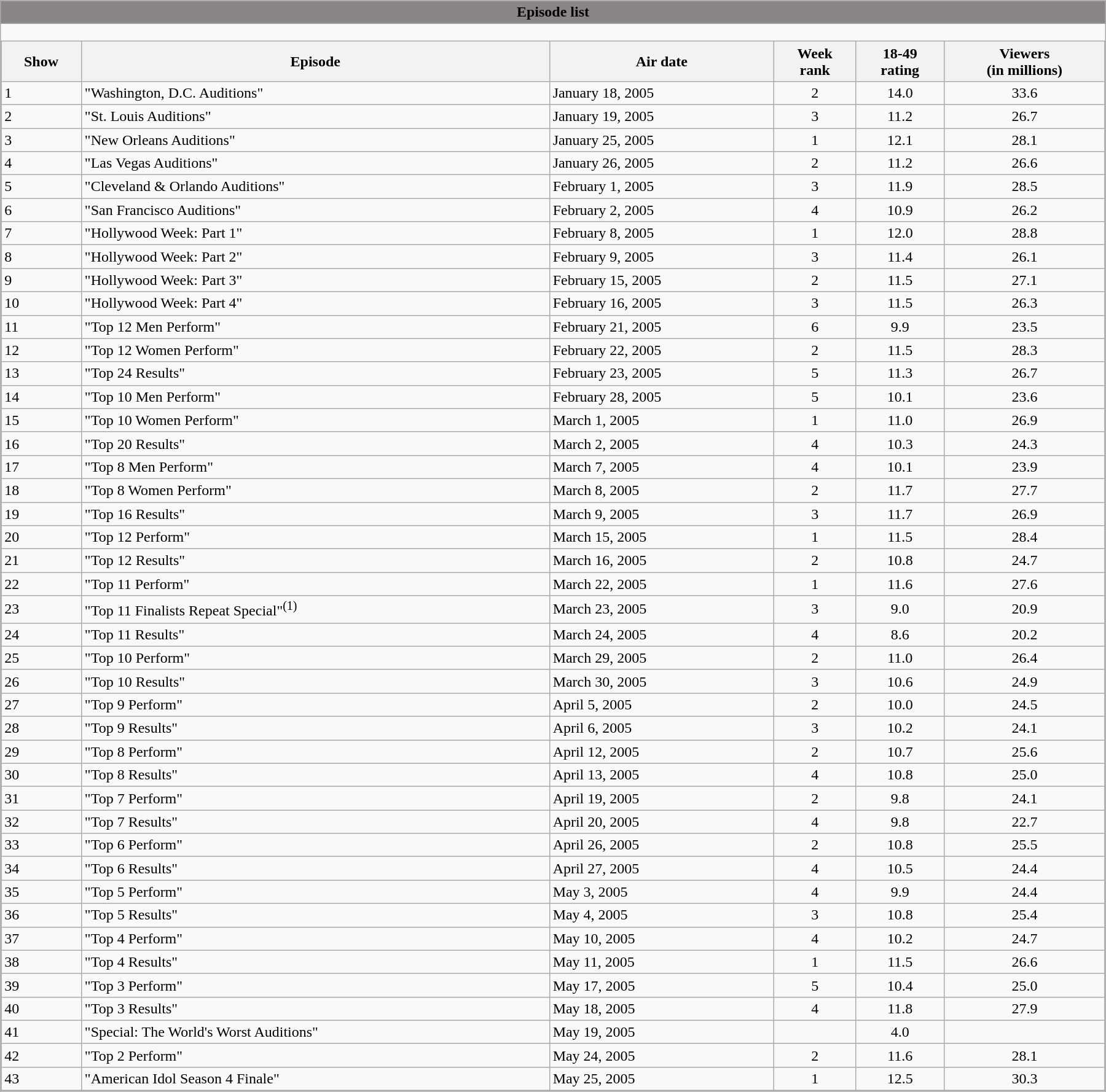<table class="wikitable collapsible" style="width:95%; margin:1em auto 1em auto;">
<tr>
<th style="background:#8b8589;"><strong>Episode list</strong></th>
</tr>
<tr>
<td style="padding:0; border:none;"><br><table class="wikitable sortable" style="margin:0; width:100%;">
<tr>
<th>Show</th>
<th>Episode</th>
<th>Air date</th>
<th>Week<br>rank</th>
<th>18-49<br>rating</th>
<th>Viewers<br>(in millions)</th>
</tr>
<tr>
<td>1</td>
<td>"Washington, D.C. Auditions"</td>
<td>January 18, 2005</td>
<td style="text-align:center;">2</td>
<td style="text-align:center;">14.0</td>
<td style="text-align:center;">33.6</td>
</tr>
<tr>
<td>2</td>
<td>"St. Louis Auditions"</td>
<td>January 19, 2005</td>
<td style="text-align:center;">3</td>
<td style="text-align:center;">11.2</td>
<td style="text-align:center;">26.7</td>
</tr>
<tr>
<td>3</td>
<td>"New Orleans Auditions"</td>
<td>January 25, 2005</td>
<td style="text-align:center;">1</td>
<td style="text-align:center;">12.1</td>
<td style="text-align:center;">28.1</td>
</tr>
<tr>
<td>4</td>
<td>"Las Vegas Auditions"</td>
<td>January 26, 2005</td>
<td style="text-align:center;">2</td>
<td style="text-align:center;">11.2</td>
<td style="text-align:center;">26.6</td>
</tr>
<tr>
<td>5</td>
<td>"Cleveland & Orlando Auditions"</td>
<td>February 1, 2005</td>
<td style="text-align:center;">3</td>
<td style="text-align:center;">11.9</td>
<td style="text-align:center;">28.5</td>
</tr>
<tr>
<td>6</td>
<td>"San Francisco Auditions"</td>
<td>February 2, 2005</td>
<td style="text-align:center;">4</td>
<td style="text-align:center;">10.9</td>
<td style="text-align:center;">26.2</td>
</tr>
<tr>
<td>7</td>
<td>"Hollywood Week: Part 1"</td>
<td>February 8, 2005</td>
<td style="text-align:center;">1</td>
<td style="text-align:center;">12.0</td>
<td style="text-align:center;">28.8</td>
</tr>
<tr>
<td>8</td>
<td>"Hollywood Week: Part 2"</td>
<td>February 9, 2005</td>
<td style="text-align:center;">3</td>
<td style="text-align:center;">11.4</td>
<td style="text-align:center;">26.1</td>
</tr>
<tr>
<td>9</td>
<td>"Hollywood Week: Part 3"</td>
<td>February 15, 2005</td>
<td style="text-align:center;">2</td>
<td style="text-align:center;">11.5</td>
<td style="text-align:center;">27.1</td>
</tr>
<tr>
<td>10</td>
<td>"Hollywood Week: Part 4"</td>
<td>February 16, 2005</td>
<td style="text-align:center;">3</td>
<td style="text-align:center;">11.5</td>
<td style="text-align:center;">26.3</td>
</tr>
<tr>
<td>11</td>
<td>"Top 12 Men Perform"</td>
<td>February 21, 2005</td>
<td style="text-align:center;">6</td>
<td style="text-align:center;">9.9</td>
<td style="text-align:center;">23.5</td>
</tr>
<tr>
<td>12</td>
<td>"Top 12 Women Perform"</td>
<td>February 22, 2005</td>
<td style="text-align:center;">2</td>
<td style="text-align:center;">11.5</td>
<td style="text-align:center;">28.3</td>
</tr>
<tr>
<td>13</td>
<td>"Top 24 Results"</td>
<td>February 23, 2005</td>
<td style="text-align:center;">5</td>
<td style="text-align:center;">11.3</td>
<td style="text-align:center;">26.7</td>
</tr>
<tr>
<td>14</td>
<td>"Top 10 Men Perform"</td>
<td>February 28, 2005</td>
<td style="text-align:center;">5</td>
<td style="text-align:center;">10.1</td>
<td style="text-align:center;">23.6</td>
</tr>
<tr>
<td>15</td>
<td>"Top 10 Women Perform"</td>
<td>March 1, 2005</td>
<td style="text-align:center;">1</td>
<td style="text-align:center;">11.0</td>
<td style="text-align:center;">26.9</td>
</tr>
<tr>
<td>16</td>
<td>"Top 20 Results"</td>
<td>March 2, 2005</td>
<td style="text-align:center;">4</td>
<td style="text-align:center;">10.3</td>
<td style="text-align:center;">24.3</td>
</tr>
<tr>
<td>17</td>
<td>"Top 8 Men Perform"</td>
<td>March 7, 2005</td>
<td style="text-align:center;">4</td>
<td style="text-align:center;">10.1</td>
<td style="text-align:center;">23.9</td>
</tr>
<tr>
<td>18</td>
<td>"Top 8 Women Perform"</td>
<td>March 8, 2005</td>
<td style="text-align:center;">2</td>
<td style="text-align:center;">11.7</td>
<td style="text-align:center;">27.7</td>
</tr>
<tr>
<td>19</td>
<td>"Top 16 Results"</td>
<td>March 9, 2005</td>
<td style="text-align:center;">3</td>
<td style="text-align:center;">11.7</td>
<td style="text-align:center;">26.9</td>
</tr>
<tr>
<td>20</td>
<td>"Top 12 Perform"</td>
<td>March 15, 2005</td>
<td style="text-align:center;">1</td>
<td style="text-align:center;">11.5</td>
<td style="text-align:center;">28.4</td>
</tr>
<tr>
<td>21</td>
<td>"Top 12 Results"</td>
<td>March 16, 2005</td>
<td style="text-align:center;">2</td>
<td style="text-align:center;">10.8</td>
<td style="text-align:center;">24.7</td>
</tr>
<tr>
<td>22</td>
<td>"Top 11 Perform"</td>
<td>March 22, 2005</td>
<td style="text-align:center;">1</td>
<td style="text-align:center;">11.6</td>
<td style="text-align:center;">27.6</td>
</tr>
<tr>
<td>23</td>
<td>"Top 11 Finalists Repeat Special"<sup>(1)</sup></td>
<td>March 23, 2005</td>
<td style="text-align:center;">3</td>
<td style="text-align:center;">9.0</td>
<td style="text-align:center;">20.9</td>
</tr>
<tr>
<td>24</td>
<td>"Top 11 Results"</td>
<td>March 24, 2005</td>
<td style="text-align:center;">4</td>
<td style="text-align:center;">8.6</td>
<td style="text-align:center;">20.2</td>
</tr>
<tr>
<td>25</td>
<td>"Top 10 Perform"</td>
<td>March 29, 2005</td>
<td style="text-align:center;">2</td>
<td style="text-align:center;">11.0</td>
<td style="text-align:center;">26.4</td>
</tr>
<tr>
<td>26</td>
<td>"Top 10 Results"</td>
<td>March 30, 2005</td>
<td style="text-align:center;">3</td>
<td style="text-align:center;">10.6</td>
<td style="text-align:center;">24.9</td>
</tr>
<tr>
<td>27</td>
<td>"Top 9 Perform"</td>
<td>April 5, 2005</td>
<td style="text-align:center;">2</td>
<td style="text-align:center;">10.0</td>
<td style="text-align:center;">24.5</td>
</tr>
<tr>
<td>28</td>
<td>"Top 9 Results"</td>
<td>April 6, 2005</td>
<td style="text-align:center;">3</td>
<td style="text-align:center;">10.2</td>
<td style="text-align:center;">24.1</td>
</tr>
<tr>
<td>29</td>
<td>"Top 8 Perform"</td>
<td>April 12, 2005</td>
<td style="text-align:center;">2</td>
<td style="text-align:center;">10.7</td>
<td style="text-align:center;">25.6</td>
</tr>
<tr>
<td>30</td>
<td>"Top 8 Results"</td>
<td>April 13, 2005</td>
<td style="text-align:center;">4</td>
<td style="text-align:center;">10.8</td>
<td style="text-align:center;">25.0</td>
</tr>
<tr>
<td>31</td>
<td>"Top 7 Perform"</td>
<td>April 19, 2005</td>
<td style="text-align:center;">2</td>
<td style="text-align:center;">9.8</td>
<td style="text-align:center;">24.1</td>
</tr>
<tr>
<td>32</td>
<td>"Top 7 Results"</td>
<td>April 20, 2005</td>
<td style="text-align:center;">4</td>
<td style="text-align:center;">9.8</td>
<td style="text-align:center;">22.7</td>
</tr>
<tr>
<td>33</td>
<td>"Top 6 Perform"</td>
<td>April 26, 2005</td>
<td style="text-align:center;">2</td>
<td style="text-align:center;">10.8</td>
<td style="text-align:center;">25.5</td>
</tr>
<tr>
<td>34</td>
<td>"Top 6 Results"</td>
<td>April 27, 2005</td>
<td style="text-align:center;">4</td>
<td style="text-align:center;">10.5</td>
<td style="text-align:center;">24.4</td>
</tr>
<tr>
<td>35</td>
<td>"Top 5 Perform"</td>
<td>May 3, 2005</td>
<td style="text-align:center;">4</td>
<td style="text-align:center;">9.9</td>
<td style="text-align:center;">24.4</td>
</tr>
<tr>
<td>36</td>
<td>"Top 5 Results"</td>
<td>May 4, 2005</td>
<td style="text-align:center;">3</td>
<td style="text-align:center;">10.8</td>
<td style="text-align:center;">25.4</td>
</tr>
<tr>
<td>37</td>
<td>"Top 4 Perform"</td>
<td>May 10, 2005</td>
<td style="text-align:center;">4</td>
<td style="text-align:center;">10.2</td>
<td style="text-align:center;">24.7</td>
</tr>
<tr>
<td>38</td>
<td>"Top 4 Results"</td>
<td>May 11, 2005</td>
<td style="text-align:center;">1</td>
<td style="text-align:center;">11.5</td>
<td style="text-align:center;">26.6</td>
</tr>
<tr>
<td>39</td>
<td>"Top 3 Perform"</td>
<td>May 17, 2005</td>
<td style="text-align:center;">5</td>
<td style="text-align:center;">10.4</td>
<td style="text-align:center;">25.0</td>
</tr>
<tr>
<td>40</td>
<td>"Top 3 Results"</td>
<td>May 18, 2005</td>
<td style="text-align:center;">4</td>
<td style="text-align:center;">11.8</td>
<td style="text-align:center;">27.9</td>
</tr>
<tr>
<td>41</td>
<td>"Special: The World's Worst Auditions"</td>
<td>May 19, 2005</td>
<td style="text-align:center;"></td>
<td style="text-align:center;">4.0</td>
<td style="text-align:center;"></td>
</tr>
<tr>
<td>42</td>
<td>"Top 2 Perform"</td>
<td>May 24, 2005</td>
<td style="text-align:center;">2</td>
<td style="text-align:center;">11.6</td>
<td style="text-align:center;">28.1</td>
</tr>
<tr>
<td>43</td>
<td>"American Idol Season 4 Finale"</td>
<td>May 25, 2005</td>
<td style="text-align:center;">1</td>
<td style="text-align:center;">12.5</td>
<td style="text-align:center;">30.3</td>
</tr>
</table>
</td>
</tr>
</table>
